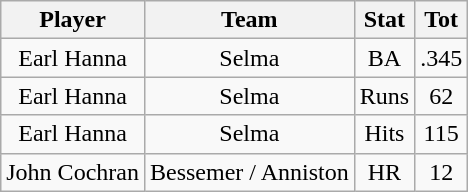<table class="wikitable">
<tr>
<th>Player</th>
<th>Team</th>
<th>Stat</th>
<th>Tot</th>
</tr>
<tr align=center>
<td>Earl Hanna</td>
<td>Selma</td>
<td>BA</td>
<td>.345</td>
</tr>
<tr align=center>
<td>Earl Hanna</td>
<td>Selma</td>
<td>Runs</td>
<td>62</td>
</tr>
<tr align=center>
<td>Earl Hanna</td>
<td>Selma</td>
<td>Hits</td>
<td>115</td>
</tr>
<tr align=center>
<td>John Cochran</td>
<td>Bessemer / Anniston</td>
<td>HR</td>
<td>12</td>
</tr>
</table>
